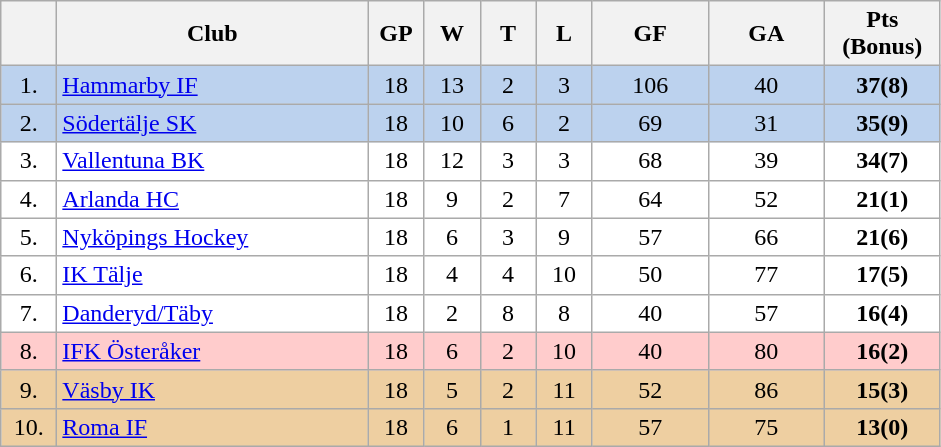<table class="wikitable">
<tr>
<th width="30"></th>
<th width="200">Club</th>
<th width="30">GP</th>
<th width="30">W</th>
<th width="30">T</th>
<th width="30">L</th>
<th width="70">GF</th>
<th width="70">GA</th>
<th width="70">Pts (Bonus)</th>
</tr>
<tr bgcolor="#BCD2EE" align="center">
<td>1.</td>
<td align="left"><a href='#'>Hammarby IF</a></td>
<td>18</td>
<td>13</td>
<td>2</td>
<td>3</td>
<td>106</td>
<td>40</td>
<td><strong>37(8)</strong></td>
</tr>
<tr bgcolor="#BCD2EE" align="center">
<td>2.</td>
<td align="left"><a href='#'>Södertälje SK</a></td>
<td>18</td>
<td>10</td>
<td>6</td>
<td>2</td>
<td>69</td>
<td>31</td>
<td><strong>35(9)</strong></td>
</tr>
<tr bgcolor="#FFFFFF" align="center">
<td>3.</td>
<td align="left"><a href='#'>Vallentuna BK</a></td>
<td>18</td>
<td>12</td>
<td>3</td>
<td>3</td>
<td>68</td>
<td>39</td>
<td><strong>34(7)</strong></td>
</tr>
<tr bgcolor="#FFFFFF" align="center">
<td>4.</td>
<td align="left"><a href='#'>Arlanda HC</a></td>
<td>18</td>
<td>9</td>
<td>2</td>
<td>7</td>
<td>64</td>
<td>52</td>
<td><strong>21(1)</strong></td>
</tr>
<tr bgcolor="#FFFFFF" align="center">
<td>5.</td>
<td align="left"><a href='#'>Nyköpings Hockey</a></td>
<td>18</td>
<td>6</td>
<td>3</td>
<td>9</td>
<td>57</td>
<td>66</td>
<td><strong>21(6)</strong></td>
</tr>
<tr bgcolor="#FFFFFF" align="center">
<td>6.</td>
<td align="left"><a href='#'>IK Tälje</a></td>
<td>18</td>
<td>4</td>
<td>4</td>
<td>10</td>
<td>50</td>
<td>77</td>
<td><strong>17(5)</strong></td>
</tr>
<tr bgcolor="#FFFFFF" align="center">
<td>7.</td>
<td align="left"><a href='#'>Danderyd/Täby</a></td>
<td>18</td>
<td>2</td>
<td>8</td>
<td>8</td>
<td>40</td>
<td>57</td>
<td><strong>16(4)</strong></td>
</tr>
<tr bgcolor="#FFCCCC" align="center">
<td>8.</td>
<td align="left"><a href='#'>IFK Österåker</a></td>
<td>18</td>
<td>6</td>
<td>2</td>
<td>10</td>
<td>40</td>
<td>80</td>
<td><strong>16(2)</strong></td>
</tr>
<tr bgcolor="#EECFA1" align="center">
<td>9.</td>
<td align="left"><a href='#'>Väsby IK</a></td>
<td>18</td>
<td>5</td>
<td>2</td>
<td>11</td>
<td>52</td>
<td>86</td>
<td><strong>15(3)</strong></td>
</tr>
<tr bgcolor="#EECFA1" align="center">
<td>10.</td>
<td align="left"><a href='#'>Roma IF</a></td>
<td>18</td>
<td>6</td>
<td>1</td>
<td>11</td>
<td>57</td>
<td>75</td>
<td><strong>13(0)</strong></td>
</tr>
</table>
